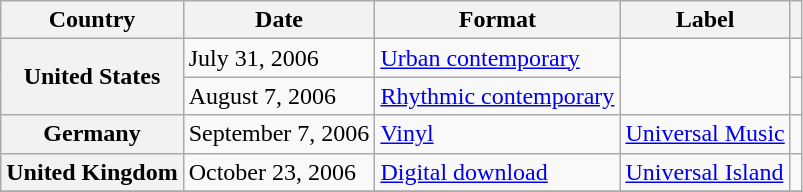<table class="wikitable plainrowheaders">
<tr>
<th scope="col">Country</th>
<th scope="col">Date</th>
<th scope="col">Format</th>
<th scope="col">Label</th>
<th scope="col"></th>
</tr>
<tr>
<th scope="row" rowspan="2">United States</th>
<td>July 31, 2006</td>
<td><a href='#'>Urban contemporary</a></td>
<td rowspan="2"></td>
<td></td>
</tr>
<tr>
<td>August 7, 2006</td>
<td><a href='#'>Rhythmic contemporary</a></td>
<td></td>
</tr>
<tr>
<th scope="row">Germany</th>
<td>September 7, 2006</td>
<td><a href='#'>Vinyl</a></td>
<td><a href='#'>Universal Music</a></td>
<td></td>
</tr>
<tr>
<th scope="row">United Kingdom</th>
<td>October 23, 2006</td>
<td><a href='#'>Digital download</a></td>
<td><a href='#'>Universal Island</a></td>
<td></td>
</tr>
<tr>
</tr>
<tr>
</tr>
</table>
